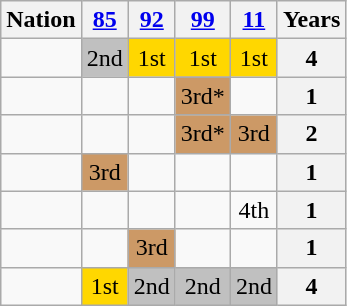<table class="wikitable" style="text-align:center">
<tr>
<th>Nation</th>
<th><a href='#'>85</a><br></th>
<th><a href='#'>92</a><br></th>
<th><a href='#'>99</a><br></th>
<th><a href='#'>11</a><br></th>
<th>Years</th>
</tr>
<tr>
<td align=left></td>
<td bgcolor=silver>2nd</td>
<td bgcolor=gold>1st</td>
<td bgcolor=gold>1st</td>
<td bgcolor=gold>1st</td>
<th>4</th>
</tr>
<tr>
<td align=left></td>
<td></td>
<td></td>
<td bgcolor=#cc9966>3rd*</td>
<td></td>
<th>1</th>
</tr>
<tr>
<td align=left></td>
<td></td>
<td></td>
<td bgcolor=#cc9966>3rd*</td>
<td bgcolor=#cc9966>3rd</td>
<th>2</th>
</tr>
<tr>
<td align=left></td>
<td bgcolor=#cc9966>3rd</td>
<td></td>
<td></td>
<td></td>
<th>1</th>
</tr>
<tr>
<td align=left></td>
<td></td>
<td></td>
<td></td>
<td>4th</td>
<th>1</th>
</tr>
<tr>
<td align=left></td>
<td></td>
<td bgcolor=#cc9966>3rd</td>
<td></td>
<td></td>
<th>1</th>
</tr>
<tr>
<td align=left></td>
<td bgcolor=gold>1st</td>
<td bgcolor=silver>2nd</td>
<td bgcolor=silver>2nd</td>
<td bgcolor=silver>2nd</td>
<th>4</th>
</tr>
</table>
